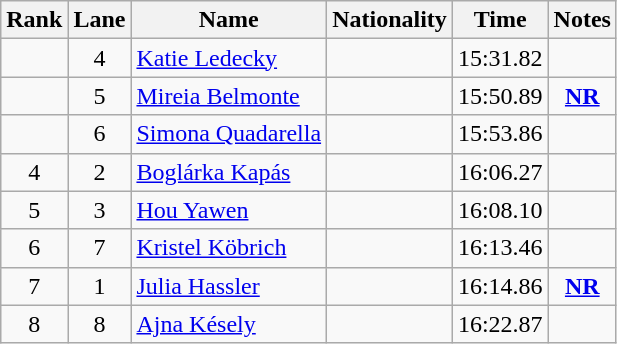<table class="wikitable sortable" style="text-align:center">
<tr>
<th>Rank</th>
<th>Lane</th>
<th>Name</th>
<th>Nationality</th>
<th>Time</th>
<th>Notes</th>
</tr>
<tr>
<td></td>
<td>4</td>
<td align=left><a href='#'>Katie Ledecky</a></td>
<td align=left></td>
<td>15:31.82</td>
<td></td>
</tr>
<tr>
<td></td>
<td>5</td>
<td align=left><a href='#'>Mireia Belmonte</a></td>
<td align=left></td>
<td>15:50.89</td>
<td><strong><a href='#'>NR</a></strong></td>
</tr>
<tr>
<td></td>
<td>6</td>
<td align=left><a href='#'>Simona Quadarella</a></td>
<td align=left></td>
<td>15:53.86</td>
<td></td>
</tr>
<tr>
<td>4</td>
<td>2</td>
<td align=left><a href='#'>Boglárka Kapás</a></td>
<td align=left></td>
<td>16:06.27</td>
<td></td>
</tr>
<tr>
<td>5</td>
<td>3</td>
<td align=left><a href='#'>Hou Yawen</a></td>
<td align=left></td>
<td>16:08.10</td>
<td></td>
</tr>
<tr>
<td>6</td>
<td>7</td>
<td align=left><a href='#'>Kristel Köbrich</a></td>
<td align=left></td>
<td>16:13.46</td>
<td></td>
</tr>
<tr>
<td>7</td>
<td>1</td>
<td align=left><a href='#'>Julia Hassler</a></td>
<td align=left></td>
<td>16:14.86</td>
<td><strong><a href='#'>NR</a></strong></td>
</tr>
<tr>
<td>8</td>
<td>8</td>
<td align=left><a href='#'>Ajna Késely</a></td>
<td align=left></td>
<td>16:22.87</td>
<td></td>
</tr>
</table>
